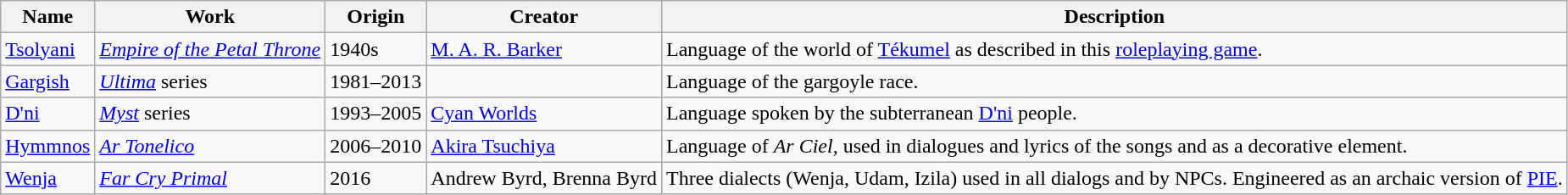<table class="wikitable sortable">
<tr>
<th>Name</th>
<th>Work</th>
<th>Origin</th>
<th>Creator</th>
<th>Description</th>
</tr>
<tr>
<td><a href='#'>Tsolyani</a></td>
<td><em><a href='#'>Empire of the Petal Throne</a></em></td>
<td>1940s</td>
<td><a href='#'>M. A. R. Barker</a></td>
<td>Language of the world of <a href='#'>Tékumel</a> as described in this <a href='#'>roleplaying game</a>.</td>
</tr>
<tr>
<td><a href='#'>Gargish</a></td>
<td><em><a href='#'>Ultima</a></em> series</td>
<td>1981–2013</td>
<td></td>
<td>Language of the gargoyle race.</td>
</tr>
<tr>
<td><a href='#'>D'ni</a></td>
<td><em><a href='#'>Myst</a></em> series</td>
<td>1993–2005</td>
<td><a href='#'>Cyan Worlds</a></td>
<td>Language spoken by the subterranean <a href='#'>D'ni</a> people.</td>
</tr>
<tr>
<td><a href='#'>Hymmnos</a></td>
<td><em><a href='#'>Ar Tonelico</a></em></td>
<td>2006–2010</td>
<td><a href='#'>Akira Tsuchiya</a></td>
<td>Language of <em>Ar Ciel</em>, used in dialogues and lyrics of the songs and as a decorative element.</td>
</tr>
<tr>
<td><a href='#'>Wenja</a></td>
<td><em><a href='#'>Far Cry Primal</a></em></td>
<td>2016</td>
<td>Andrew Byrd, Brenna Byrd</td>
<td>Three dialects (Wenja, Udam, Izila) used in all dialogs and by NPCs. Engineered as an archaic version of <a href='#'>PIE</a>.</td>
</tr>
</table>
